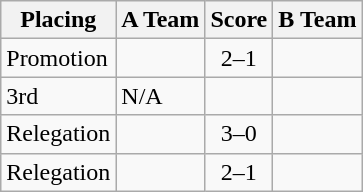<table class=wikitable style="border:1px solid #AAAAAA;">
<tr>
<th>Placing</th>
<th>A Team</th>
<th>Score</th>
<th>B Team</th>
</tr>
<tr>
<td>Promotion</td>
<td><strong></strong></td>
<td align="center">2–1</td>
<td></td>
</tr>
<tr>
<td>3rd</td>
<td>N/A</td>
<td></td>
<td></td>
</tr>
<tr>
<td>Relegation</td>
<td></td>
<td align="center">3–0</td>
<td><em></em></td>
</tr>
<tr>
<td>Relegation</td>
<td></td>
<td align="center">2–1</td>
<td><em></em></td>
</tr>
</table>
